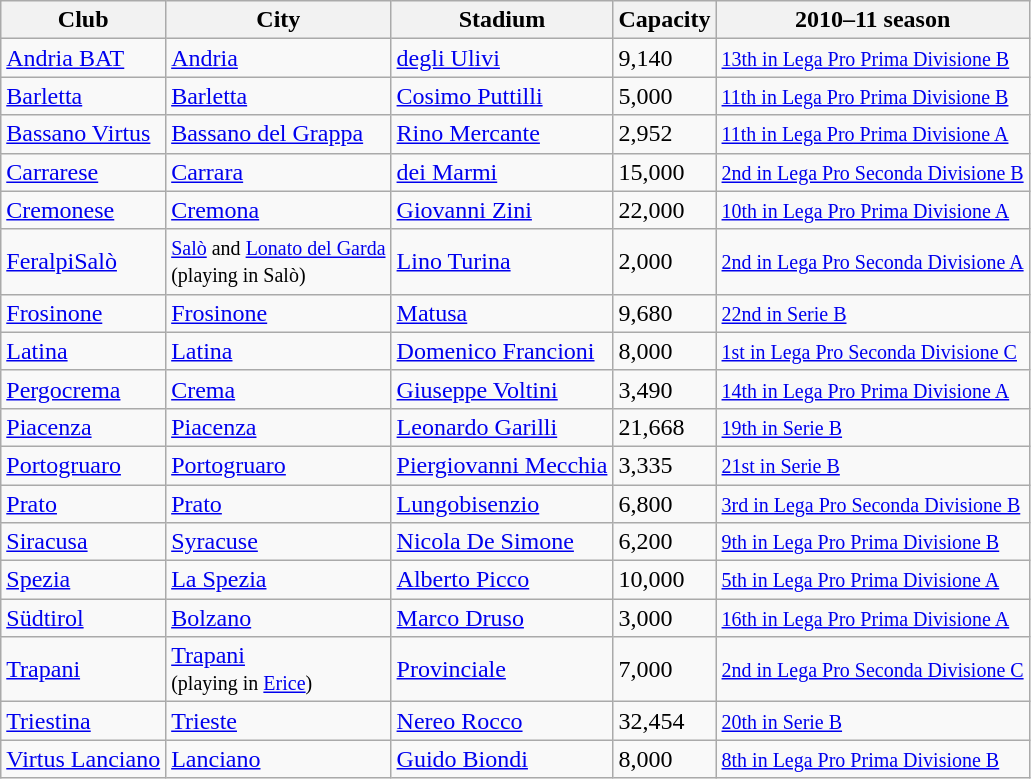<table class="wikitable sortable">
<tr>
<th>Club</th>
<th>City</th>
<th>Stadium</th>
<th>Capacity</th>
<th>2010–11 season</th>
</tr>
<tr>
<td><a href='#'>Andria BAT</a></td>
<td><a href='#'>Andria</a></td>
<td><a href='#'>degli Ulivi</a></td>
<td>9,140</td>
<td><small><a href='#'>13th in Lega Pro Prima Divisione B</a></small></td>
</tr>
<tr>
<td><a href='#'>Barletta</a></td>
<td><a href='#'>Barletta</a></td>
<td><a href='#'>Cosimo Puttilli</a></td>
<td>5,000</td>
<td><small><a href='#'>11th in Lega Pro Prima Divisione B</a></small></td>
</tr>
<tr>
<td><a href='#'>Bassano Virtus</a></td>
<td><a href='#'>Bassano del Grappa</a></td>
<td><a href='#'>Rino Mercante</a></td>
<td>2,952</td>
<td><small><a href='#'>11th in Lega Pro Prima Divisione A</a></small></td>
</tr>
<tr>
<td><a href='#'>Carrarese</a></td>
<td><a href='#'>Carrara</a></td>
<td><a href='#'>dei Marmi</a></td>
<td>15,000</td>
<td><small><a href='#'>2nd in Lega Pro Seconda Divisione B</a></small></td>
</tr>
<tr>
<td><a href='#'>Cremonese</a></td>
<td><a href='#'>Cremona</a></td>
<td><a href='#'>Giovanni Zini</a></td>
<td>22,000</td>
<td><small><a href='#'>10th in Lega Pro Prima Divisione A</a></small></td>
</tr>
<tr>
<td><a href='#'>FeralpiSalò</a></td>
<td><small><a href='#'>Salò</a> and <a href='#'>Lonato del Garda</a><br>(playing in Salò)</small></td>
<td><a href='#'>Lino Turina</a></td>
<td>2,000</td>
<td><small><a href='#'>2nd in Lega Pro Seconda Divisione A</a></small></td>
</tr>
<tr>
<td><a href='#'>Frosinone</a></td>
<td><a href='#'>Frosinone</a></td>
<td><a href='#'>Matusa</a></td>
<td>9,680</td>
<td><small><a href='#'>22nd in Serie B</a></small></td>
</tr>
<tr>
<td><a href='#'>Latina</a></td>
<td><a href='#'>Latina</a></td>
<td><a href='#'>Domenico Francioni</a></td>
<td>8,000</td>
<td><small><a href='#'>1st in Lega Pro Seconda Divisione C</a></small></td>
</tr>
<tr>
<td><a href='#'>Pergocrema</a></td>
<td><a href='#'>Crema</a></td>
<td><a href='#'>Giuseppe Voltini</a></td>
<td>3,490</td>
<td><small><a href='#'>14th in Lega Pro Prima Divisione A</a></small></td>
</tr>
<tr>
<td><a href='#'>Piacenza</a></td>
<td><a href='#'>Piacenza</a></td>
<td><a href='#'>Leonardo Garilli</a></td>
<td>21,668</td>
<td><small><a href='#'>19th in Serie B</a></small></td>
</tr>
<tr>
<td><a href='#'>Portogruaro</a></td>
<td><a href='#'>Portogruaro</a></td>
<td><a href='#'>Piergiovanni Mecchia</a></td>
<td>3,335</td>
<td><small><a href='#'>21st in Serie B</a></small></td>
</tr>
<tr>
<td><a href='#'>Prato</a></td>
<td><a href='#'>Prato</a></td>
<td><a href='#'>Lungobisenzio</a></td>
<td>6,800</td>
<td><small><a href='#'>3rd in Lega Pro Seconda Divisione B</a></small></td>
</tr>
<tr>
<td><a href='#'>Siracusa</a></td>
<td><a href='#'>Syracuse</a></td>
<td><a href='#'>Nicola De Simone</a></td>
<td>6,200</td>
<td><small><a href='#'>9th in Lega Pro Prima Divisione B</a></small></td>
</tr>
<tr>
<td><a href='#'>Spezia</a></td>
<td><a href='#'>La Spezia</a></td>
<td><a href='#'>Alberto Picco</a></td>
<td>10,000</td>
<td><small><a href='#'>5th in Lega Pro Prima Divisione A</a></small></td>
</tr>
<tr>
<td><a href='#'>Südtirol</a></td>
<td><a href='#'>Bolzano</a></td>
<td><a href='#'>Marco Druso</a></td>
<td>3,000</td>
<td><small><a href='#'>16th in Lega Pro Prima Divisione A</a></small></td>
</tr>
<tr>
<td><a href='#'>Trapani</a></td>
<td><a href='#'>Trapani</a><br><small>(playing in <a href='#'>Erice</a>)</small></td>
<td><a href='#'>Provinciale</a></td>
<td>7,000</td>
<td><small><a href='#'>2nd in Lega Pro Seconda Divisione C</a></small></td>
</tr>
<tr>
<td><a href='#'>Triestina</a></td>
<td><a href='#'>Trieste</a></td>
<td><a href='#'>Nereo Rocco</a></td>
<td>32,454</td>
<td><small><a href='#'>20th in Serie B</a></small></td>
</tr>
<tr>
<td><a href='#'>Virtus Lanciano</a></td>
<td><a href='#'>Lanciano</a></td>
<td><a href='#'>Guido Biondi</a></td>
<td>8,000</td>
<td><small><a href='#'>8th in Lega Pro Prima Divisione B</a></small></td>
</tr>
</table>
